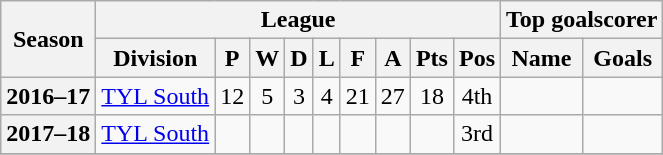<table class="wikitable" style="text-align: center">
<tr>
<th rowspan=2>Season</th>
<th colspan=9>League</th>
<th colspan=2>Top goalscorer</th>
</tr>
<tr>
<th>Division</th>
<th>P</th>
<th>W</th>
<th>D</th>
<th>L</th>
<th>F</th>
<th>A</th>
<th>Pts</th>
<th>Pos</th>
<th>Name</th>
<th>Goals</th>
</tr>
<tr>
<th>2016–17</th>
<td><a href='#'>TYL South</a></td>
<td>12</td>
<td>5</td>
<td>3</td>
<td>4</td>
<td>21</td>
<td>27</td>
<td>18</td>
<td>4th</td>
<td></td>
<td></td>
</tr>
<tr>
<th>2017–18</th>
<td><a href='#'>TYL South</a></td>
<td></td>
<td></td>
<td></td>
<td></td>
<td></td>
<td></td>
<td></td>
<td>3rd</td>
<td></td>
<td></td>
</tr>
<tr>
</tr>
</table>
